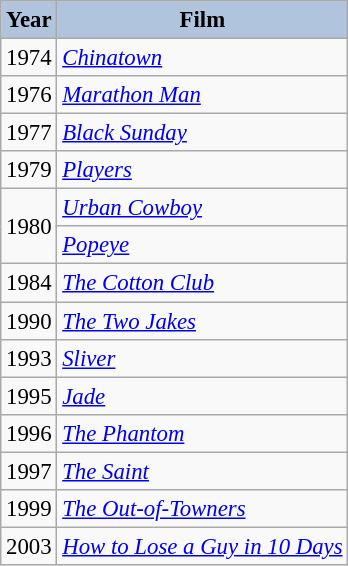<table class="wikitable" style="font-size:95%;">
<tr>
<th style="background:#B0C4DE;">Year</th>
<th style="background:#B0C4DE;">Film</th>
</tr>
<tr>
<td>1974</td>
<td><em><a href='#'>Chinatown</a></em></td>
</tr>
<tr>
<td>1976</td>
<td><em><a href='#'>Marathon Man</a></em></td>
</tr>
<tr>
<td>1977</td>
<td><em><a href='#'>Black Sunday</a></em></td>
</tr>
<tr>
<td>1979</td>
<td><em><a href='#'>Players</a></em></td>
</tr>
<tr>
<td rowspan="2">1980</td>
<td><em><a href='#'>Urban Cowboy</a></em></td>
</tr>
<tr>
<td><em><a href='#'>Popeye</a></em></td>
</tr>
<tr>
<td>1984</td>
<td><em><a href='#'>The Cotton Club</a></em></td>
</tr>
<tr>
<td>1990</td>
<td><em><a href='#'>The Two Jakes</a></em></td>
</tr>
<tr>
<td>1993</td>
<td><em><a href='#'>Sliver</a></em></td>
</tr>
<tr>
<td>1995</td>
<td><em><a href='#'>Jade</a></em></td>
</tr>
<tr>
<td>1996</td>
<td><em><a href='#'>The Phantom</a></em></td>
</tr>
<tr>
<td>1997</td>
<td><em><a href='#'>The Saint</a></em></td>
</tr>
<tr>
<td>1999</td>
<td><em><a href='#'>The Out-of-Towners</a></em></td>
</tr>
<tr>
<td>2003</td>
<td><em><a href='#'>How to Lose a Guy in 10 Days</a></em></td>
</tr>
</table>
